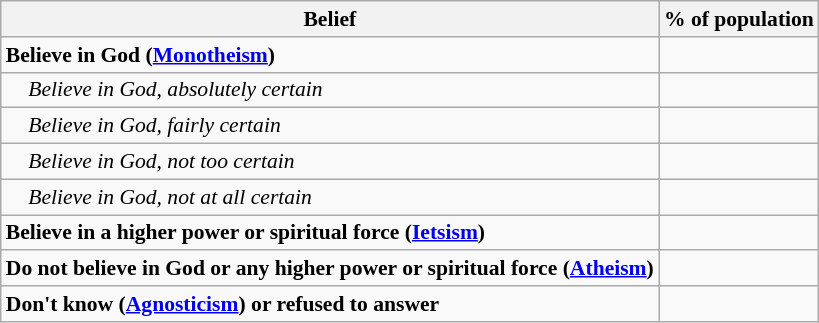<table class="wikitable sortable float" style="font-size: 90%">
<tr>
<th>Belief</th>
<th colspan="2">% of population</th>
</tr>
<tr>
<td><strong>Believe in God (<a href='#'>Monotheism</a>)</strong></td>
<td align=right></td>
</tr>
<tr>
<td style="text-align:left; text-indent:15px;"><em>Believe in God, absolutely certain</em></td>
<td align=right></td>
</tr>
<tr>
<td style="text-align:left; text-indent:15px;"><em>Believe in God, fairly certain</em></td>
<td align=right></td>
</tr>
<tr>
<td style="text-align:left; text-indent:15px;"><em>Believe in God, not too certain</em></td>
<td align=right></td>
</tr>
<tr>
<td style="text-align:left; text-indent:15px;"><em>Believe in God, not at all certain</em></td>
<td align=right></td>
</tr>
<tr>
<td><strong>Believe in a higher power or spiritual force (<a href='#'>Ietsism</a>)</strong></td>
<td align=right></td>
</tr>
<tr>
<td><strong>Do not believe in God or any higher power or spiritual force (<a href='#'>Atheism</a>)</strong></td>
<td align=right></td>
</tr>
<tr>
<td><strong>Don't know (<a href='#'>Agnosticism</a>) or refused to answer</strong></td>
<td align=right></td>
</tr>
</table>
